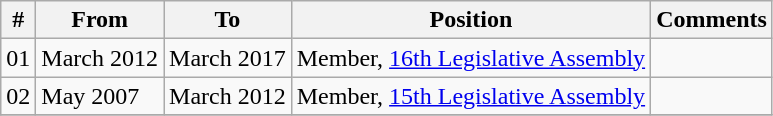<table class="wikitable sortable">
<tr>
<th>#</th>
<th>From</th>
<th>To</th>
<th>Position</th>
<th>Comments</th>
</tr>
<tr>
<td>01</td>
<td>March 2012</td>
<td>March 2017</td>
<td>Member, <a href='#'>16th Legislative Assembly</a></td>
<td></td>
</tr>
<tr>
<td>02</td>
<td>May 2007</td>
<td>March 2012</td>
<td>Member, <a href='#'>15th Legislative Assembly</a></td>
<td></td>
</tr>
<tr>
</tr>
</table>
